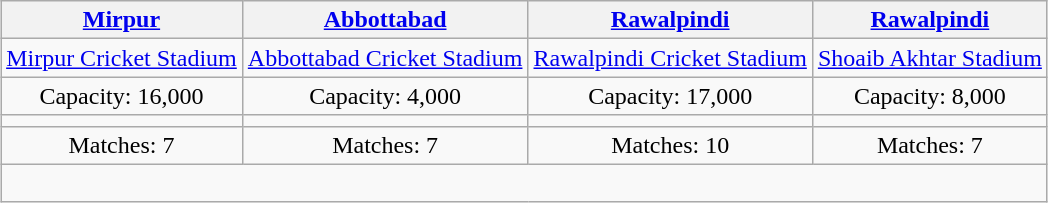<table class="wikitable" style="text-align:center; margin:1em auto;">
<tr>
<th><a href='#'>Mirpur</a></th>
<th><a href='#'>Abbottabad</a></th>
<th><a href='#'>Rawalpindi</a></th>
<th><a href='#'>Rawalpindi</a></th>
</tr>
<tr>
<td><a href='#'>Mirpur Cricket Stadium</a></td>
<td><a href='#'>Abbottabad Cricket Stadium</a></td>
<td><a href='#'>Rawalpindi Cricket Stadium</a></td>
<td><a href='#'>Shoaib Akhtar Stadium</a></td>
</tr>
<tr>
<td>Capacity: 16,000</td>
<td>Capacity: 4,000</td>
<td>Capacity: 17,000</td>
<td>Capacity: 8,000</td>
</tr>
<tr>
<td></td>
<td></td>
<td></td>
<td></td>
</tr>
<tr>
<td>Matches: 7</td>
<td>Matches: 7</td>
<td>Matches: 10</td>
<td>Matches: 7</td>
</tr>
<tr>
<td colspan=4><br></td>
</tr>
</table>
